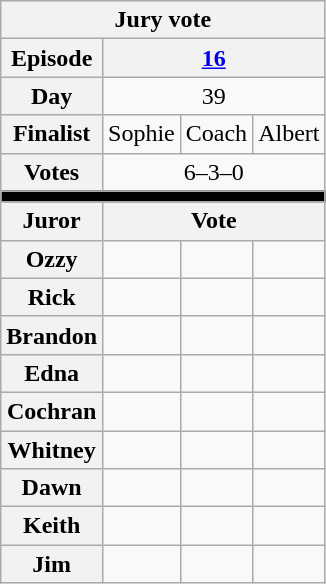<table class="wikitable" style="text-align:center; font-size:100%">
<tr>
<th colspan=4>Jury vote</th>
</tr>
<tr>
<th>Episode</th>
<th colspan="3"><a href='#'>16</a></th>
</tr>
<tr>
<th>Day</th>
<td colspan="3">39</td>
</tr>
<tr>
<th>Finalist</th>
<td>Sophie</td>
<td>Coach</td>
<td>Albert</td>
</tr>
<tr>
<th>Votes</th>
<td colspan=3>6–3–0</td>
</tr>
<tr>
<td colspan=4 bgcolor=black></td>
</tr>
<tr>
<th>Juror</th>
<th colspan=3>Vote</th>
</tr>
<tr>
<th>Ozzy</th>
<td></td>
<td></td>
<td></td>
</tr>
<tr>
<th>Rick</th>
<td></td>
<td></td>
<td></td>
</tr>
<tr>
<th>Brandon</th>
<td></td>
<td></td>
<td></td>
</tr>
<tr>
<th>Edna</th>
<td></td>
<td></td>
<td></td>
</tr>
<tr>
<th>Cochran</th>
<td></td>
<td></td>
<td></td>
</tr>
<tr>
<th>Whitney</th>
<td></td>
<td></td>
<td></td>
</tr>
<tr>
<th>Dawn</th>
<td></td>
<td></td>
<td></td>
</tr>
<tr>
<th>Keith</th>
<td></td>
<td></td>
<td></td>
</tr>
<tr>
<th>Jim</th>
<td></td>
<td></td>
<td></td>
</tr>
</table>
